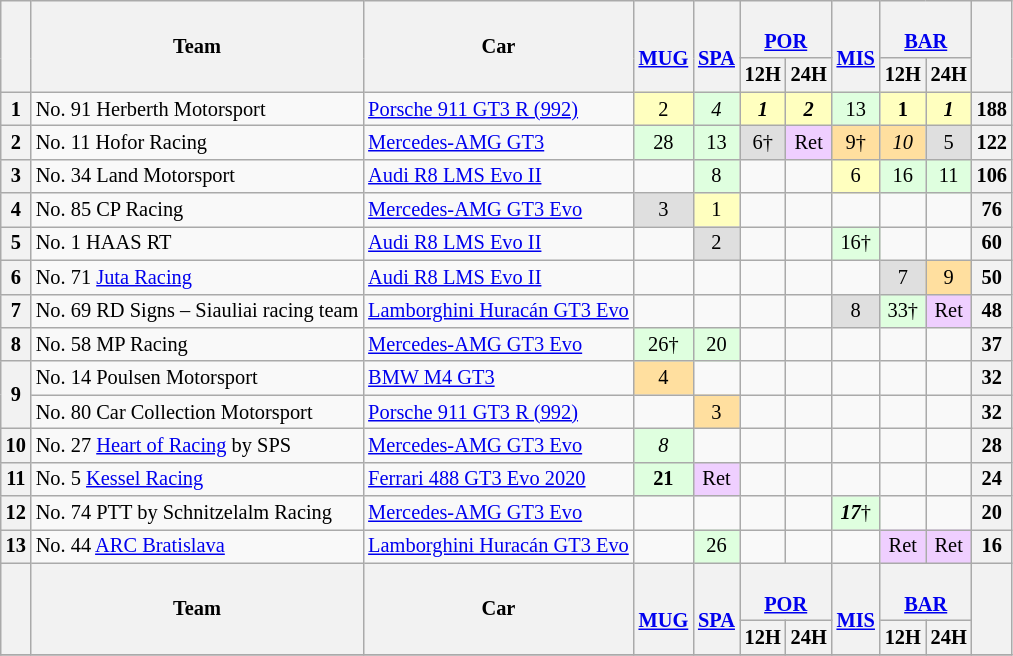<table align=left| class="wikitable" style="font-size: 85%; text-align: center;">
<tr valign="top">
<th rowspan=2 valign=middle></th>
<th rowspan=2 valign=middle>Team</th>
<th rowspan=2 valign=middle>Car</th>
<th rowspan=2 valign=middle><br><a href='#'>MUG</a></th>
<th rowspan=2 valign=middle><br><a href='#'>SPA</a></th>
<th colspan=2><br><a href='#'>POR</a></th>
<th rowspan=2 valign=middle><br><a href='#'>MIS</a></th>
<th colspan=2><br><a href='#'>BAR</a></th>
<th rowspan=2 valign=middle>  </th>
</tr>
<tr>
<th>12H</th>
<th>24H</th>
<th>12H</th>
<th>24H</th>
</tr>
<tr>
<th>1</th>
<td align=left> No. 91 Herberth Motorsport</td>
<td align=left><a href='#'>Porsche 911 GT3 R (992)</a></td>
<td style="background:#FFFFBF;">2</td>
<td style="background:#DFFFDF;"><em>4</em></td>
<td style="background:#FFFFBF;"><strong><em>1</em></strong></td>
<td style="background:#FFFFBF;"><strong><em>2</em></strong></td>
<td style="background:#DFFFDF;">13</td>
<td style="background:#FFFFBF;"><strong>1</strong></td>
<td style="background:#FFFFBF;"><strong><em>1</em></strong></td>
<th>188</th>
</tr>
<tr>
<th>2</th>
<td align=left> No. 11 Hofor Racing</td>
<td align=left><a href='#'>Mercedes-AMG GT3</a></td>
<td style="background:#DFFFDF;">28</td>
<td style="background:#DFFFDF;">13</td>
<td style="background:#DFDFDF;">6†</td>
<td style="background:#EFCFFF;">Ret</td>
<td style="background:#FFDF9F;">9†</td>
<td style="background:#FFDF9F;"><em>10</em></td>
<td style="background:#DFDFDF;">5</td>
<th>122</th>
</tr>
<tr>
<th>3</th>
<td align=left> No. 34 Land Motorsport</td>
<td align=left><a href='#'>Audi R8 LMS Evo II</a></td>
<td></td>
<td style="background:#DFFFDF;">8</td>
<td></td>
<td></td>
<td style="background:#FFFFBF;">6</td>
<td style="background:#DFFFDF;">16</td>
<td style="background:#DFFFDF;">11</td>
<th>106</th>
</tr>
<tr>
<th>4</th>
<td align=left> No. 85 CP Racing</td>
<td align=left><a href='#'>Mercedes-AMG GT3 Evo</a></td>
<td style="background:#DFDFDF;">3</td>
<td style="background:#FFFFBF;">1</td>
<td></td>
<td></td>
<td></td>
<td></td>
<td></td>
<th>76</th>
</tr>
<tr>
<th>5</th>
<td align=left> No. 1 HAAS RT</td>
<td align=left><a href='#'>Audi R8 LMS Evo II</a></td>
<td></td>
<td style="background:#DFDFDF;">2</td>
<td></td>
<td></td>
<td style="background:#DFFFDF;">16†</td>
<td></td>
<td></td>
<th>60</th>
</tr>
<tr>
<th>6</th>
<td align=left> No. 71 <a href='#'>Juta Racing</a></td>
<td align=left><a href='#'>Audi R8 LMS Evo II</a></td>
<td></td>
<td></td>
<td></td>
<td></td>
<td></td>
<td style="background:#DFDFDF;">7</td>
<td style="background:#FFDF9F;">9</td>
<th>50</th>
</tr>
<tr>
<th>7</th>
<td align=left> No. 69 RD Signs – Siauliai racing team</td>
<td align=left><a href='#'>Lamborghini Huracán GT3 Evo</a></td>
<td></td>
<td></td>
<td></td>
<td></td>
<td style="background:#DFDFDF;">8</td>
<td style="background:#DFFFDF;">33†</td>
<td style="background:#EFCFFF;">Ret</td>
<th>48</th>
</tr>
<tr>
<th>8</th>
<td align=left> No. 58 MP Racing</td>
<td align=left><a href='#'>Mercedes-AMG GT3 Evo</a></td>
<td style="background:#DFFFDF;">26†</td>
<td style="background:#DFFFDF;">20</td>
<td></td>
<td></td>
<td></td>
<td></td>
<td></td>
<th>37</th>
</tr>
<tr>
<th rowspan=2>9</th>
<td align=left> No. 14 Poulsen Motorsport</td>
<td align=left><a href='#'>BMW M4 GT3</a></td>
<td style="background:#FFDF9F;">4</td>
<td></td>
<td></td>
<td></td>
<td></td>
<td></td>
<td></td>
<th>32</th>
</tr>
<tr>
<td align=left> No. 80 Car Collection Motorsport</td>
<td align=left><a href='#'>Porsche 911 GT3 R (992)</a></td>
<td></td>
<td style="background:#FFDF9F;">3</td>
<td></td>
<td></td>
<td></td>
<td></td>
<td></td>
<th>32</th>
</tr>
<tr>
<th>10</th>
<td align=left> No. 27 <a href='#'>Heart of Racing</a> by SPS</td>
<td align=left><a href='#'>Mercedes-AMG GT3 Evo</a></td>
<td style="background:#DFFFDF;"><em>8</em></td>
<td></td>
<td></td>
<td></td>
<td></td>
<td></td>
<td></td>
<th>28</th>
</tr>
<tr>
<th>11</th>
<td align=left> No. 5 <a href='#'>Kessel Racing</a></td>
<td align=left><a href='#'>Ferrari 488 GT3 Evo 2020</a></td>
<td style="background:#DFFFDF;"><strong>21</strong></td>
<td style="background:#EFCFFF;">Ret</td>
<td></td>
<td></td>
<td></td>
<td></td>
<td></td>
<th>24</th>
</tr>
<tr>
<th>12</th>
<td align=left> No. 74 PTT by Schnitzelalm Racing</td>
<td align=left><a href='#'>Mercedes-AMG GT3 Evo</a></td>
<td></td>
<td></td>
<td></td>
<td></td>
<td style="background:#DFFFDF;"><strong><em>17</em></strong>†</td>
<td></td>
<td></td>
<th>20</th>
</tr>
<tr>
<th>13</th>
<td align=left> No. 44 <a href='#'>ARC Bratislava</a></td>
<td align=left><a href='#'>Lamborghini Huracán GT3 Evo</a></td>
<td></td>
<td style="background:#DFFFDF;">26</td>
<td></td>
<td></td>
<td></td>
<td style="background:#EFCFFF;">Ret</td>
<td style="background:#EFCFFF;">Ret</td>
<th>16</th>
</tr>
<tr>
<th rowspan=2 valign=middle></th>
<th rowspan=2 valign=middle>Team</th>
<th rowspan=2 valign=middle>Car</th>
<th rowspan=2 valign=middle><br><a href='#'>MUG</a></th>
<th rowspan=2 valign=middle><br><a href='#'>SPA</a></th>
<th colspan=2><br><a href='#'>POR</a></th>
<th rowspan=2 valign=middle><br><a href='#'>MIS</a></th>
<th colspan=2><br><a href='#'>BAR</a></th>
<th rowspan=2 valign=middle>  </th>
</tr>
<tr>
<th>12H</th>
<th>24H</th>
<th>12H</th>
<th>24H</th>
</tr>
<tr>
</tr>
</table>
